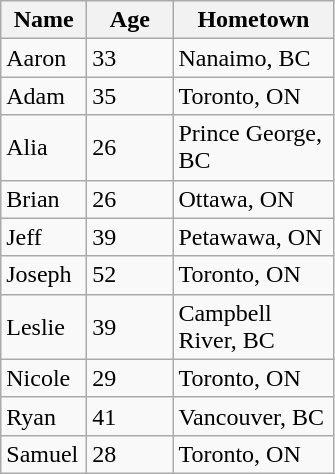<table class="wikitable">
<tr>
<th width = "50">Name</th>
<th width = "50">Age</th>
<th width = "100">Hometown</th>
</tr>
<tr>
<td>Aaron</td>
<td>33</td>
<td>Nanaimo, BC</td>
</tr>
<tr>
<td>Adam</td>
<td>35</td>
<td>Toronto, ON</td>
</tr>
<tr>
<td>Alia</td>
<td>26</td>
<td>Prince George, BC</td>
</tr>
<tr>
<td>Brian</td>
<td>26</td>
<td>Ottawa, ON</td>
</tr>
<tr>
<td>Jeff</td>
<td>39</td>
<td>Petawawa, ON</td>
</tr>
<tr>
<td>Joseph</td>
<td>52</td>
<td>Toronto, ON</td>
</tr>
<tr>
<td>Leslie</td>
<td>39</td>
<td>Campbell River, BC</td>
</tr>
<tr>
<td>Nicole</td>
<td>29</td>
<td>Toronto, ON</td>
</tr>
<tr>
<td>Ryan</td>
<td>41</td>
<td>Vancouver, BC</td>
</tr>
<tr>
<td>Samuel</td>
<td>28</td>
<td>Toronto, ON</td>
</tr>
</table>
